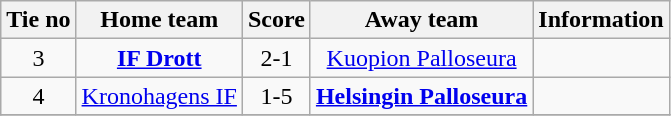<table class="wikitable" style="text-align:center">
<tr>
<th style= width="40px">Tie no</th>
<th style= width="150px">Home team</th>
<th style= width="60px">Score</th>
<th style= width="150px">Away team</th>
<th style= width="30px">Information</th>
</tr>
<tr>
<td>3</td>
<td><strong><a href='#'>IF Drott</a></strong></td>
<td>2-1</td>
<td><a href='#'>Kuopion Palloseura</a></td>
<td></td>
</tr>
<tr>
<td>4</td>
<td><a href='#'>Kronohagens IF</a></td>
<td>1-5</td>
<td><strong><a href='#'>Helsingin Palloseura</a></strong></td>
<td></td>
</tr>
<tr>
</tr>
</table>
